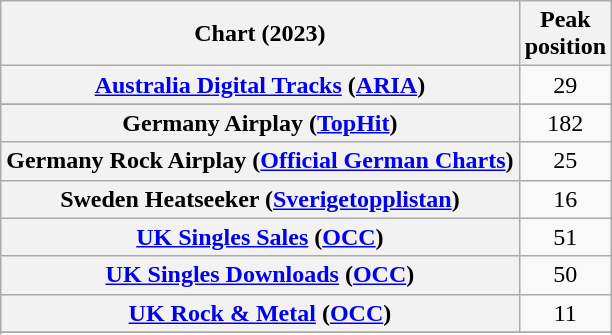<table class="wikitable sortable plainrowheaders" style="text-align:center">
<tr>
<th scope="col">Chart (2023)</th>
<th scope="col">Peak<br>position</th>
</tr>
<tr>
<th scope="row"><a href='#'>Australia Digital Tracks</a> (<a href='#'>ARIA</a>)</th>
<td>29</td>
</tr>
<tr>
</tr>
<tr>
<th scope="row">Germany Airplay (<a href='#'>TopHit</a>)</th>
<td>182</td>
</tr>
<tr>
<th scope="row">Germany Rock Airplay (<a href='#'>Official German Charts</a>)</th>
<td>25</td>
</tr>
<tr>
<th scope="row">Sweden Heatseeker (<a href='#'>Sverigetopplistan</a>)</th>
<td>16</td>
</tr>
<tr>
<th scope="row"><a href='#'>UK Singles Sales</a> (<a href='#'>OCC</a>)</th>
<td>51</td>
</tr>
<tr>
<th scope="row"><a href='#'>UK Singles Downloads</a> (<a href='#'>OCC</a>)</th>
<td>50</td>
</tr>
<tr>
<th scope="row"><a href='#'>UK Rock & Metal</a> (<a href='#'>OCC</a>)</th>
<td>11</td>
</tr>
<tr>
</tr>
<tr>
</tr>
</table>
